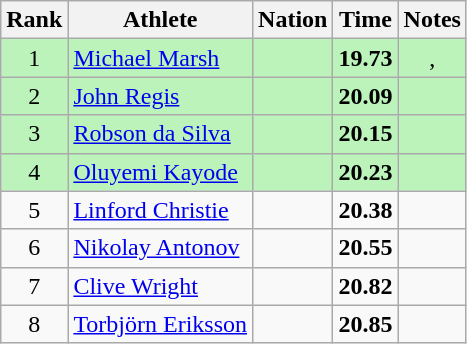<table class="wikitable sortable" style="text-align:center">
<tr>
<th>Rank</th>
<th>Athlete</th>
<th>Nation</th>
<th>Time</th>
<th>Notes</th>
</tr>
<tr style="background:#bbf3bb;">
<td>1</td>
<td align=left><a href='#'>Michael Marsh</a></td>
<td align=left></td>
<td><strong>19.73</strong></td>
<td>, </td>
</tr>
<tr style="background:#bbf3bb;">
<td>2</td>
<td align=left><a href='#'>John Regis</a></td>
<td align=left></td>
<td><strong>20.09</strong></td>
<td></td>
</tr>
<tr style="background:#bbf3bb;">
<td>3</td>
<td align=left><a href='#'>Robson da Silva</a></td>
<td align=left></td>
<td><strong>20.15</strong></td>
<td></td>
</tr>
<tr style="background:#bbf3bb;">
<td>4</td>
<td align=left><a href='#'>Oluyemi Kayode</a></td>
<td align=left></td>
<td><strong>20.23</strong></td>
<td></td>
</tr>
<tr>
<td>5</td>
<td align=left><a href='#'>Linford Christie</a></td>
<td align=left></td>
<td><strong>20.38</strong></td>
<td></td>
</tr>
<tr>
<td>6</td>
<td align=left><a href='#'>Nikolay Antonov</a></td>
<td align=left></td>
<td><strong>20.55</strong></td>
<td></td>
</tr>
<tr>
<td>7</td>
<td align=left><a href='#'>Clive Wright</a></td>
<td align=left></td>
<td><strong>20.82</strong></td>
<td></td>
</tr>
<tr>
<td>8</td>
<td align=left><a href='#'>Torbjörn Eriksson</a></td>
<td align=left></td>
<td><strong>20.85</strong></td>
<td></td>
</tr>
</table>
